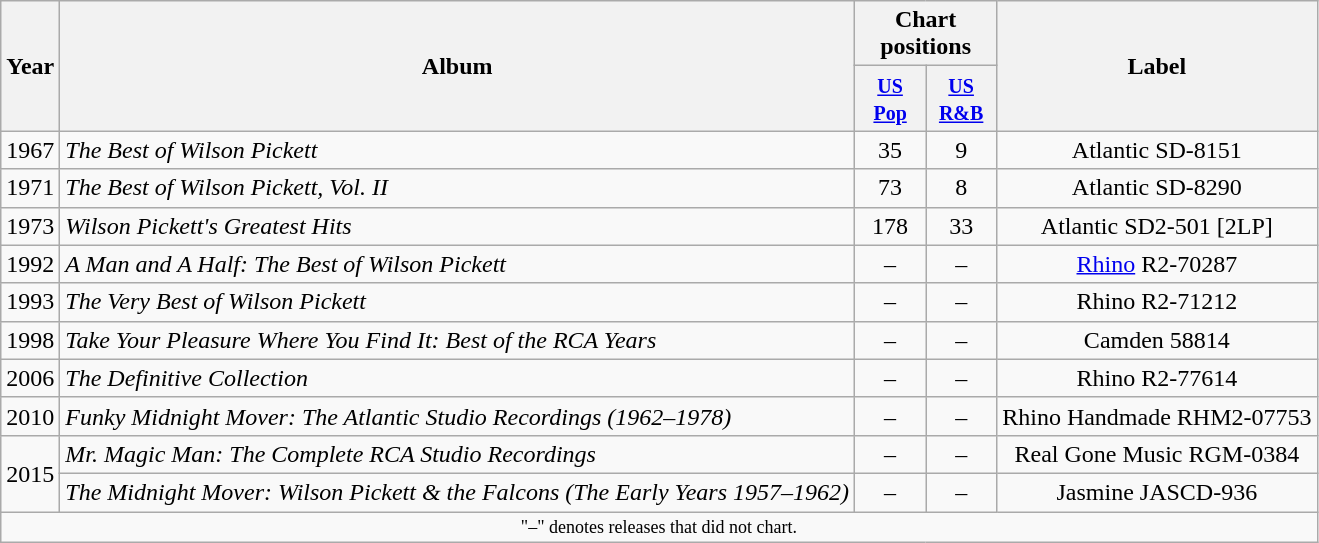<table class="wikitable" style="text-align:center;">
<tr>
<th rowspan="2">Year</th>
<th rowspan="2">Album</th>
<th colspan="2">Chart positions</th>
<th rowspan="2">Label</th>
</tr>
<tr>
<th width="40"><small><a href='#'>US Pop</a></small><br></th>
<th width="40"><small><a href='#'>US R&B</a></small><br></th>
</tr>
<tr>
<td>1967</td>
<td align="left"><em>The Best of Wilson Pickett</em></td>
<td>35</td>
<td>9</td>
<td>Atlantic SD-8151</td>
</tr>
<tr>
<td>1971</td>
<td align="left"><em>The Best of Wilson Pickett, Vol. II</em></td>
<td>73</td>
<td>8</td>
<td>Atlantic SD-8290</td>
</tr>
<tr>
<td>1973</td>
<td align="left"><em>Wilson Pickett's Greatest Hits</em></td>
<td>178</td>
<td>33</td>
<td>Atlantic SD2-501 [2LP]</td>
</tr>
<tr>
<td>1992</td>
<td align="left"><em>A Man and A Half: The Best of Wilson Pickett</em></td>
<td>–</td>
<td>–</td>
<td><a href='#'>Rhino</a> R2-70287</td>
</tr>
<tr>
<td>1993</td>
<td align="left"><em>The Very Best of Wilson Pickett</em></td>
<td>–</td>
<td>–</td>
<td>Rhino R2-71212</td>
</tr>
<tr>
<td>1998</td>
<td align="left"><em>Take Your Pleasure Where You Find It: Best of the RCA Years</em></td>
<td>–</td>
<td>–</td>
<td>Camden 58814</td>
</tr>
<tr>
<td>2006</td>
<td align="left"><em>The Definitive Collection</em></td>
<td>–</td>
<td>–</td>
<td>Rhino R2-77614</td>
</tr>
<tr>
<td>2010</td>
<td align="left"><em>Funky Midnight Mover: The Atlantic Studio Recordings (1962–1978)</em></td>
<td>–</td>
<td>–</td>
<td>Rhino Handmade RHM2-07753</td>
</tr>
<tr>
<td rowspan="2">2015</td>
<td align="left"><em>Mr. Magic Man: The Complete RCA Studio Recordings</em></td>
<td>–</td>
<td>–</td>
<td>Real Gone Music RGM-0384</td>
</tr>
<tr>
<td align="left"><em>The Midnight Mover: Wilson Pickett & the Falcons (The Early Years 1957–1962)</em></td>
<td>–</td>
<td>–</td>
<td>Jasmine JASCD-936</td>
</tr>
<tr>
<td colspan="6" style="text-align:center; font-size:9pt;">"–" denotes releases that did not chart.</td>
</tr>
</table>
